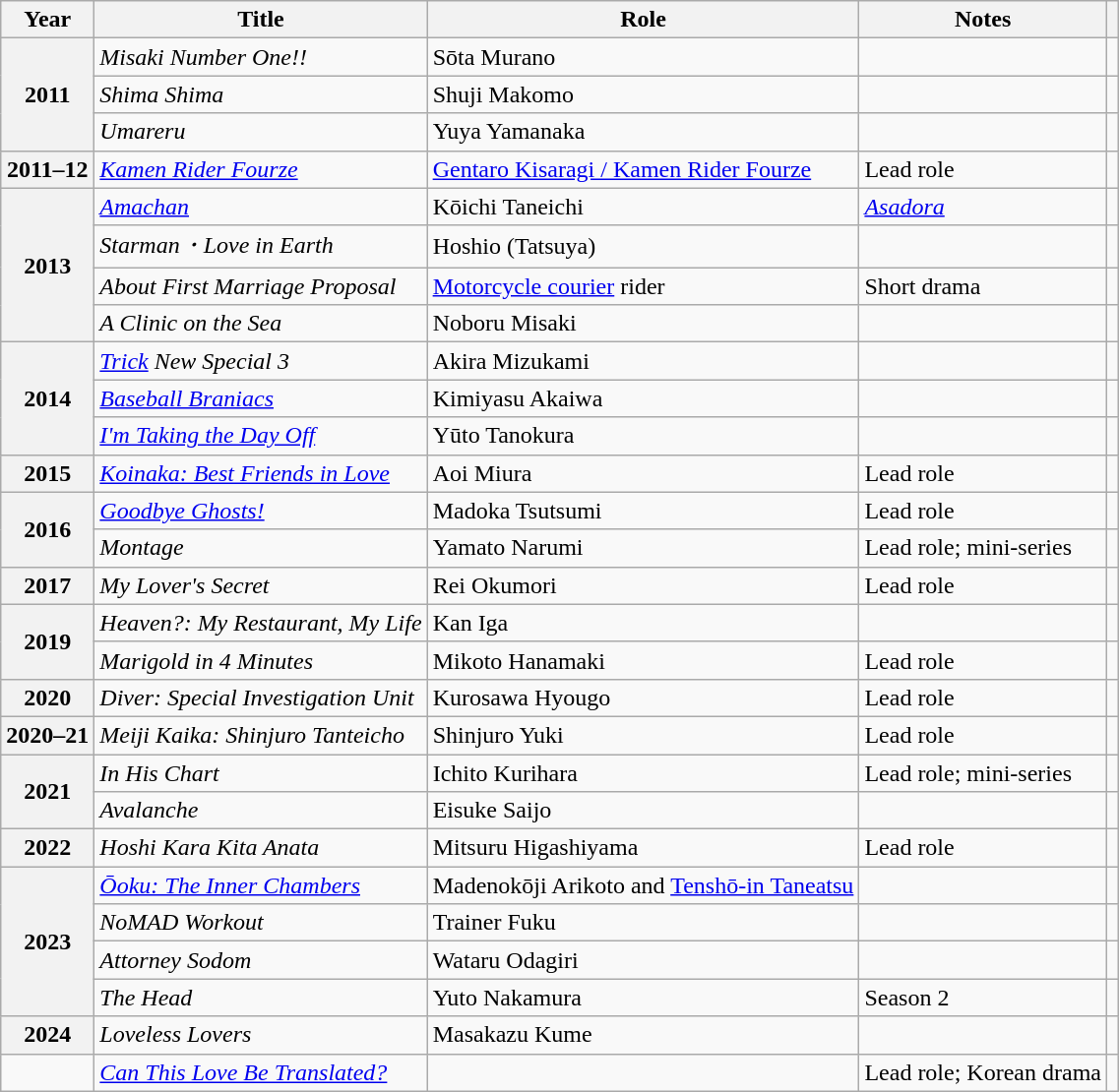<table class="wikitable plainrowheaders sortable">
<tr>
<th scope="col">Year</th>
<th scope="col">Title</th>
<th scope="col">Role</th>
<th scope="col" class="unsortable">Notes</th>
<th scope="col" class="unsortable"></th>
</tr>
<tr>
<th scope="row" rowspan="3">2011</th>
<td><em>Misaki Number One!!</em></td>
<td>Sōta Murano</td>
<td></td>
<td style="text-align:center"></td>
</tr>
<tr>
<td><em>Shima Shima</em></td>
<td>Shuji Makomo</td>
<td></td>
<td style="text-align:center"></td>
</tr>
<tr>
<td><em>Umareru</em></td>
<td>Yuya Yamanaka</td>
<td></td>
<td style="text-align:center"></td>
</tr>
<tr>
<th scope="row">2011–12</th>
<td><em><a href='#'>Kamen Rider Fourze</a></em></td>
<td><a href='#'>Gentaro Kisaragi / Kamen Rider Fourze</a></td>
<td>Lead role</td>
<td style="text-align:center"></td>
</tr>
<tr>
<th scope="row" rowspan="4">2013</th>
<td><em><a href='#'>Amachan</a></em></td>
<td>Kōichi Taneichi</td>
<td><em><a href='#'>Asadora</a></em></td>
<td style="text-align:center"></td>
</tr>
<tr>
<td><em>Starman・Love in Earth</em></td>
<td>Hoshio (Tatsuya)</td>
<td></td>
<td style="text-align:center"></td>
</tr>
<tr>
<td><em>About First Marriage Proposal</em></td>
<td><a href='#'>Motorcycle courier</a> rider</td>
<td>Short drama</td>
<td style="text-align:center"></td>
</tr>
<tr>
<td><em>A Clinic on the Sea</em></td>
<td>Noboru Misaki</td>
<td></td>
<td style="text-align:center"></td>
</tr>
<tr>
<th scope="row" rowspan="3">2014</th>
<td><em><a href='#'>Trick</a> New Special 3</em></td>
<td>Akira Mizukami</td>
<td></td>
<td style="text-align:center"></td>
</tr>
<tr>
<td><em><a href='#'>Baseball Braniacs</a></em></td>
<td>Kimiyasu Akaiwa</td>
<td></td>
<td style="text-align:center"></td>
</tr>
<tr>
<td><em><a href='#'>I'm Taking the Day Off</a></em></td>
<td>Yūto Tanokura</td>
<td></td>
<td style="text-align:center"></td>
</tr>
<tr>
<th scope="row">2015</th>
<td><em><a href='#'>Koinaka: Best Friends in Love</a></em></td>
<td>Aoi Miura</td>
<td>Lead role</td>
<td style="text-align:center"></td>
</tr>
<tr>
<th scope="row" rowspan="2">2016</th>
<td><em><a href='#'>Goodbye Ghosts!</a></em></td>
<td>Madoka Tsutsumi</td>
<td>Lead role</td>
<td style="text-align:center"></td>
</tr>
<tr>
<td><em>Montage</em></td>
<td>Yamato Narumi</td>
<td>Lead role; mini-series</td>
<td style="text-align:center"></td>
</tr>
<tr>
<th scope="row">2017</th>
<td><em>My Lover's Secret</em></td>
<td>Rei Okumori</td>
<td>Lead role</td>
<td style="text-align:center"></td>
</tr>
<tr>
<th scope="row" rowspan="2">2019</th>
<td><em>Heaven?: My Restaurant, My Life</em></td>
<td>Kan Iga</td>
<td></td>
<td style="text-align:center"></td>
</tr>
<tr>
<td><em>Marigold in 4 Minutes </em></td>
<td>Mikoto Hanamaki</td>
<td>Lead role</td>
<td style="text-align:center"></td>
</tr>
<tr>
<th scope="row">2020</th>
<td><em>Diver: Special Investigation Unit</em></td>
<td>Kurosawa Hyougo</td>
<td>Lead role</td>
<td style="text-align:center"></td>
</tr>
<tr>
<th scope="row">2020–21</th>
<td><em>Meiji Kaika: Shinjuro Tanteicho</em></td>
<td>Shinjuro Yuki</td>
<td>Lead role</td>
<td style="text-align:center"></td>
</tr>
<tr>
<th scope="row" rowspan="2">2021</th>
<td><em>In His Chart</em></td>
<td>Ichito Kurihara</td>
<td>Lead role; mini-series</td>
<td style="text-align:center"></td>
</tr>
<tr>
<td><em>Avalanche</em></td>
<td>Eisuke Saijo</td>
<td></td>
<td style="text-align:center"></td>
</tr>
<tr>
<th scope="row">2022</th>
<td><em>Hoshi Kara Kita Anata</em></td>
<td>Mitsuru Higashiyama</td>
<td>Lead role</td>
<td style="text-align:center"></td>
</tr>
<tr>
<th scope="row" rowspan="4">2023</th>
<td><em><a href='#'>Ōoku: The Inner Chambers</a></em></td>
<td>Madenokōji Arikoto and <a href='#'>Tenshō-in Taneatsu</a></td>
<td></td>
<td style="text-align:center"></td>
</tr>
<tr>
<td><em>NoMAD Workout</em></td>
<td>Trainer Fuku</td>
<td></td>
<td style="text-align:center"></td>
</tr>
<tr>
<td><em>Attorney Sodom</em></td>
<td>Wataru Odagiri</td>
<td></td>
<td style="text-align:center"></td>
</tr>
<tr>
<td><em>The Head</em></td>
<td>Yuto Nakamura</td>
<td>Season 2</td>
<td style="text-align:center"></td>
</tr>
<tr>
<th scope="row">2024</th>
<td><em>Loveless Lovers</em></td>
<td>Masakazu Kume</td>
<td></td>
<td style="text-align:center"></td>
</tr>
<tr>
<td></td>
<td><em><a href='#'>Can This Love Be Translated?</a></em></td>
<td></td>
<td>Lead role; Korean drama</td>
<td style="text-align:center"></td>
</tr>
</table>
